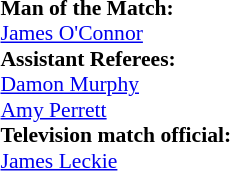<table style="width:100%; font-size:90%;">
<tr>
<td><br><strong>Man of the Match:</strong>
<br> <a href='#'>James O'Connor</a><br><strong>Assistant Referees:</strong>
<br> <a href='#'>Damon Murphy</a>
<br> <a href='#'>Amy Perrett</a>
<br> <strong>Television match official:</strong>
<br> <a href='#'>James Leckie</a></td>
</tr>
</table>
